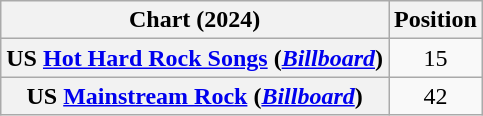<table class="wikitable sortable plainrowheaders" style="text-align: center">
<tr>
<th scope="col">Chart (2024)</th>
<th scope="col">Position</th>
</tr>
<tr>
<th scope="row">US <a href='#'>Hot Hard Rock Songs</a> (<em><a href='#'>Billboard</a></em>)</th>
<td>15</td>
</tr>
<tr>
<th scope="row">US <a href='#'>Mainstream Rock</a> (<em><a href='#'>Billboard</a></em>)</th>
<td>42</td>
</tr>
</table>
